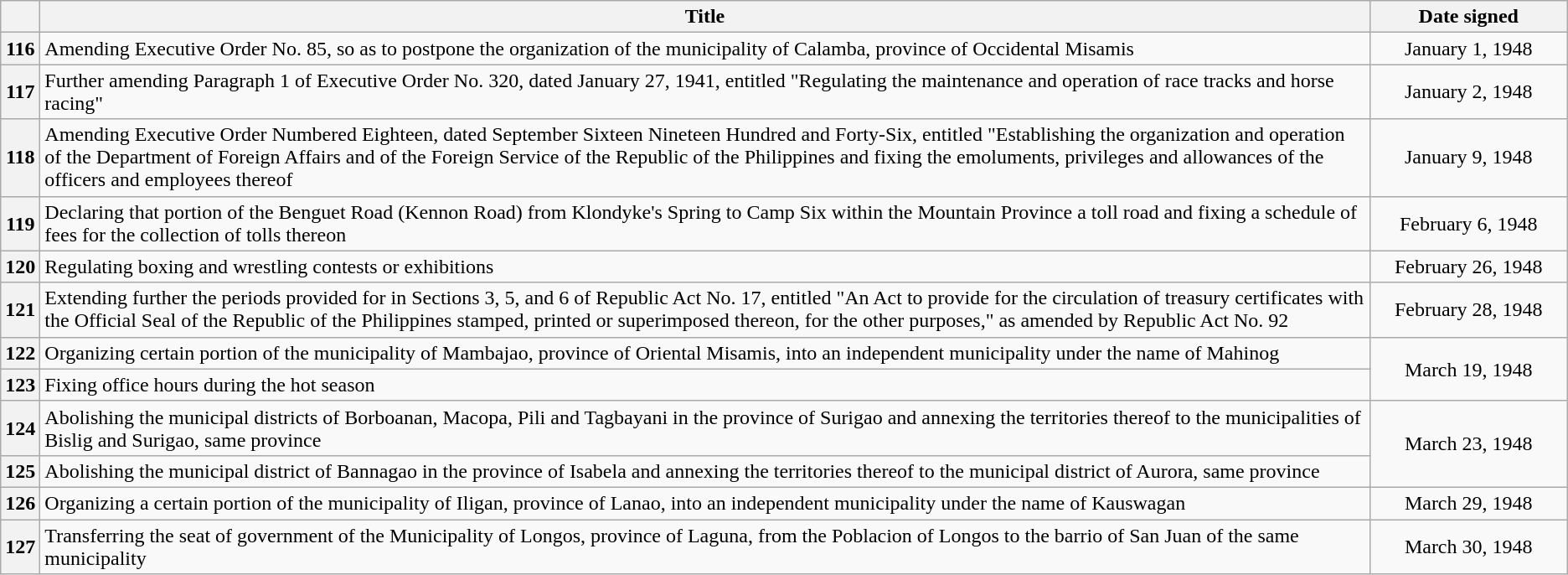<table class="wikitable sortable" style="text-align:center;">
<tr>
<th scope="col"></th>
<th scope="col">Title</th>
<th scope="col" width="150px">Date signed</th>
</tr>
<tr>
<th scope="row">116</th>
<td style="text-align:left;">Amending Executive Order No. 85, so as to postpone the organization of the municipality of Calamba, province of Occidental Misamis</td>
<td>January 1, 1948</td>
</tr>
<tr>
<th scope="row">117</th>
<td style="text-align:left;">Further amending Paragraph 1 of Executive Order No. 320, dated January 27, 1941, entitled "Regulating the maintenance and operation of race tracks and horse racing"</td>
<td>January 2, 1948</td>
</tr>
<tr>
<th scope="row">118</th>
<td style="text-align:left;">Amending Executive Order Numbered Eighteen, dated September Sixteen Nineteen Hundred and Forty-Six, entitled "Establishing the organization and operation of the Department of Foreign Affairs and of the Foreign Service of the Republic of the Philippines and fixing the emoluments, privileges and allowances of the officers and employees thereof</td>
<td>January 9, 1948</td>
</tr>
<tr>
<th scope="row">119</th>
<td style="text-align:left;">Declaring that portion of the Benguet Road (Kennon Road) from Klondyke's Spring to Camp Six within the Mountain Province a toll road and fixing a schedule of fees for the collection of tolls thereon</td>
<td>February 6, 1948</td>
</tr>
<tr>
<th scope="row">120</th>
<td style="text-align:left;">Regulating boxing and wrestling contests or exhibitions</td>
<td>February 26, 1948</td>
</tr>
<tr>
<th scope="row">121</th>
<td style="text-align:left;">Extending further the periods provided for in Sections 3, 5, and 6 of Republic Act No. 17, entitled "An Act to provide for the circulation of treasury certificates with the Official Seal of the Republic of the Philippines stamped, printed or superimposed thereon, for the other purposes," as amended by Republic Act No. 92</td>
<td>February 28, 1948</td>
</tr>
<tr>
<th scope="row">122</th>
<td style="text-align:left;">Organizing certain portion of the municipality of Mambajao, province of Oriental Misamis, into an independent municipality under the name of Mahinog</td>
<td rowspan="2">March 19, 1948</td>
</tr>
<tr>
<th scope="row">123</th>
<td style="text-align:left;">Fixing office hours during the hot season</td>
</tr>
<tr>
<th scope="row">124</th>
<td style="text-align:left;">Abolishing the municipal districts of Borboanan, Macopa, Pili and Tagbayani in the province of Surigao and annexing the territories thereof to the municipalities of Bislig and Surigao, same province</td>
<td rowspan="2">March 23, 1948</td>
</tr>
<tr>
<th scope="row">125</th>
<td style="text-align:left;">Abolishing the municipal district of Bannagao in the province of Isabela and annexing the territories thereof to the municipal district of Aurora, same province</td>
</tr>
<tr>
<th scope="row">126</th>
<td style="text-align:left;">Organizing a certain portion of the municipality of Iligan, province of Lanao, into an independent municipality under the name of Kauswagan</td>
<td>March 29, 1948</td>
</tr>
<tr>
<th scope="row">127</th>
<td style="text-align:left;">Transferring the seat of government of the Municipality of Longos, province of Laguna, from the Poblacion of Longos to the barrio of San Juan of the same municipality</td>
<td>March 30, 1948</td>
</tr>
</table>
